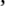<table align=center>
<tr>
<td>,</td>
</tr>
</table>
